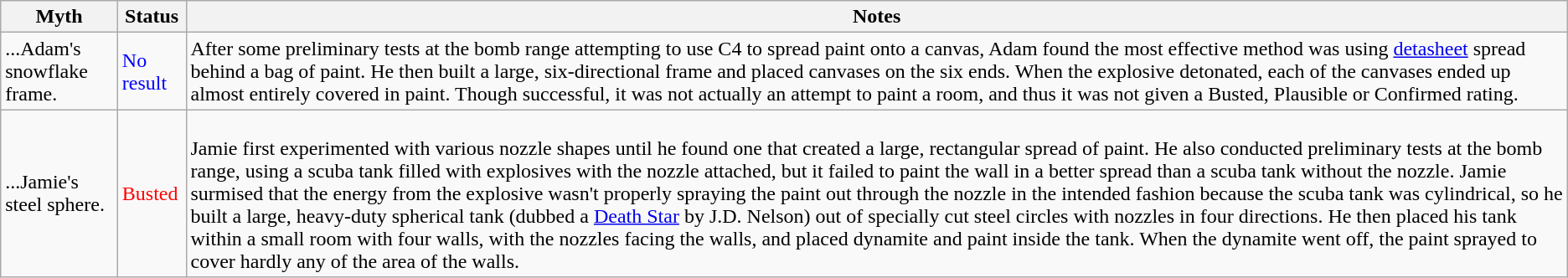<table class="wikitable plainrowheaders">
<tr>
<th scope"col">Myth</th>
<th scope"col">Status</th>
<th scope"col">Notes</th>
</tr>
<tr>
<td scope="row">...Adam's snowflake frame.</td>
<td style="color:blue">No result</td>
<td>After some preliminary tests at the bomb range attempting to use C4 to spread paint onto a canvas, Adam found the most effective method was using <a href='#'>detasheet</a> spread behind a bag of paint. He then built a large, six-directional frame and placed canvases on the six ends. When the explosive detonated, each of the canvases ended up almost entirely covered in paint. Though successful, it was not actually an attempt to paint a room, and thus it was not given a Busted, Plausible or Confirmed rating.</td>
</tr>
<tr>
<td scope="row">...Jamie's steel sphere.</td>
<td style="color:red">Busted</td>
<td><br>Jamie first experimented with various nozzle shapes until he found one that created a large, rectangular spread of paint. He also conducted preliminary tests at the bomb range, using a scuba tank filled with explosives with the nozzle attached, but it failed to paint the wall in a better spread than a scuba tank without the nozzle. Jamie surmised that the energy from the explosive wasn't properly spraying the paint out through the nozzle in the intended fashion because the scuba tank was cylindrical, so he built a large, heavy-duty spherical tank (dubbed a <a href='#'>Death Star</a> by J.D. Nelson) out of specially cut steel circles with nozzles in four directions. He then placed his tank within a small room with four walls, with the nozzles facing the walls, and placed dynamite and paint inside the tank. When the dynamite went off, the paint sprayed to cover hardly any of the area of the walls.</td>
</tr>
</table>
